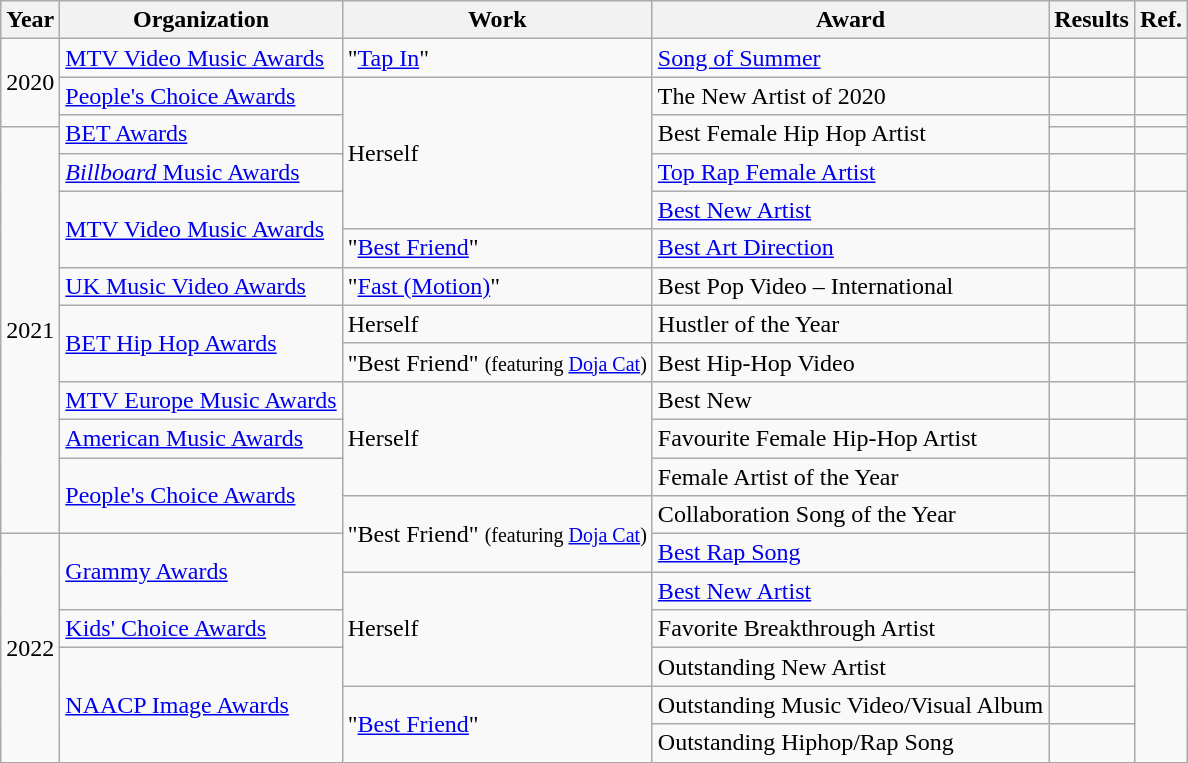<table class="wikitable plainrowheaders">
<tr>
<th>Year</th>
<th>Organization</th>
<th>Work</th>
<th>Award</th>
<th>Results</th>
<th>Ref.</th>
</tr>
<tr>
<td rowspan="3">2020</td>
<td><a href='#'>MTV Video Music Awards</a></td>
<td>"<a href='#'>Tap In</a>"</td>
<td><a href='#'>Song of Summer</a></td>
<td></td>
<td></td>
</tr>
<tr>
<td><a href='#'>People's Choice Awards</a></td>
<td rowspan="5">Herself</td>
<td>The New Artist of 2020</td>
<td></td>
<td></td>
</tr>
<tr>
<td rowspan="2"><a href='#'>BET Awards</a></td>
<td rowspan="2">Best Female Hip Hop Artist</td>
<td></td>
<td></td>
</tr>
<tr>
<td rowspan="11">2021</td>
<td></td>
<td></td>
</tr>
<tr>
<td><a href='#'><em>Billboard</em> Music Awards</a></td>
<td><a href='#'>Top Rap Female Artist</a></td>
<td></td>
<td></td>
</tr>
<tr>
<td rowspan="2"><a href='#'>MTV Video Music Awards</a></td>
<td><a href='#'>Best New Artist</a></td>
<td></td>
<td rowspan="2"></td>
</tr>
<tr>
<td>"<a href='#'>Best Friend</a>" </td>
<td><a href='#'>Best Art Direction</a></td>
<td></td>
</tr>
<tr>
<td><a href='#'>UK Music Video Awards</a></td>
<td>"<a href='#'>Fast (Motion)</a>"</td>
<td>Best Pop Video – International</td>
<td></td>
<td></td>
</tr>
<tr>
<td rowspan="2"><a href='#'>BET Hip Hop Awards</a></td>
<td>Herself</td>
<td>Hustler of the Year</td>
<td></td>
<td></td>
</tr>
<tr>
<td>"Best Friend" <small>(featuring <a href='#'>Doja Cat</a>)</small></td>
<td>Best Hip-Hop Video</td>
<td></td>
<td></td>
</tr>
<tr>
<td><a href='#'>MTV Europe Music Awards</a></td>
<td rowspan="3">Herself</td>
<td>Best New</td>
<td></td>
<td></td>
</tr>
<tr>
<td><a href='#'>American Music Awards</a></td>
<td>Favourite Female Hip-Hop Artist</td>
<td></td>
<td></td>
</tr>
<tr>
<td rowspan="2"><a href='#'>People's Choice Awards</a></td>
<td>Female Artist of the Year</td>
<td></td>
<td></td>
</tr>
<tr>
<td rowspan="2">"Best Friend" <small>(featuring <a href='#'>Doja Cat</a>)</small></td>
<td>Collaboration Song of the Year</td>
<td></td>
<td></td>
</tr>
<tr>
<td rowspan="6">2022</td>
<td rowspan="2"><a href='#'>Grammy Awards</a></td>
<td><a href='#'>Best Rap Song</a></td>
<td></td>
<td rowspan="2"></td>
</tr>
<tr>
<td rowspan="3">Herself</td>
<td><a href='#'>Best New Artist</a></td>
<td></td>
</tr>
<tr>
<td><a href='#'>Kids' Choice Awards</a></td>
<td>Favorite Breakthrough Artist</td>
<td></td>
<td></td>
</tr>
<tr>
<td rowspan="3"><a href='#'>NAACP Image Awards</a></td>
<td>Outstanding New Artist</td>
<td></td>
<td rowspan="3"></td>
</tr>
<tr>
<td rowspan="2">"<a href='#'>Best Friend</a>"</td>
<td>Outstanding Music Video/Visual Album</td>
<td></td>
</tr>
<tr>
<td>Outstanding Hiphop/Rap Song</td>
<td></td>
</tr>
</table>
